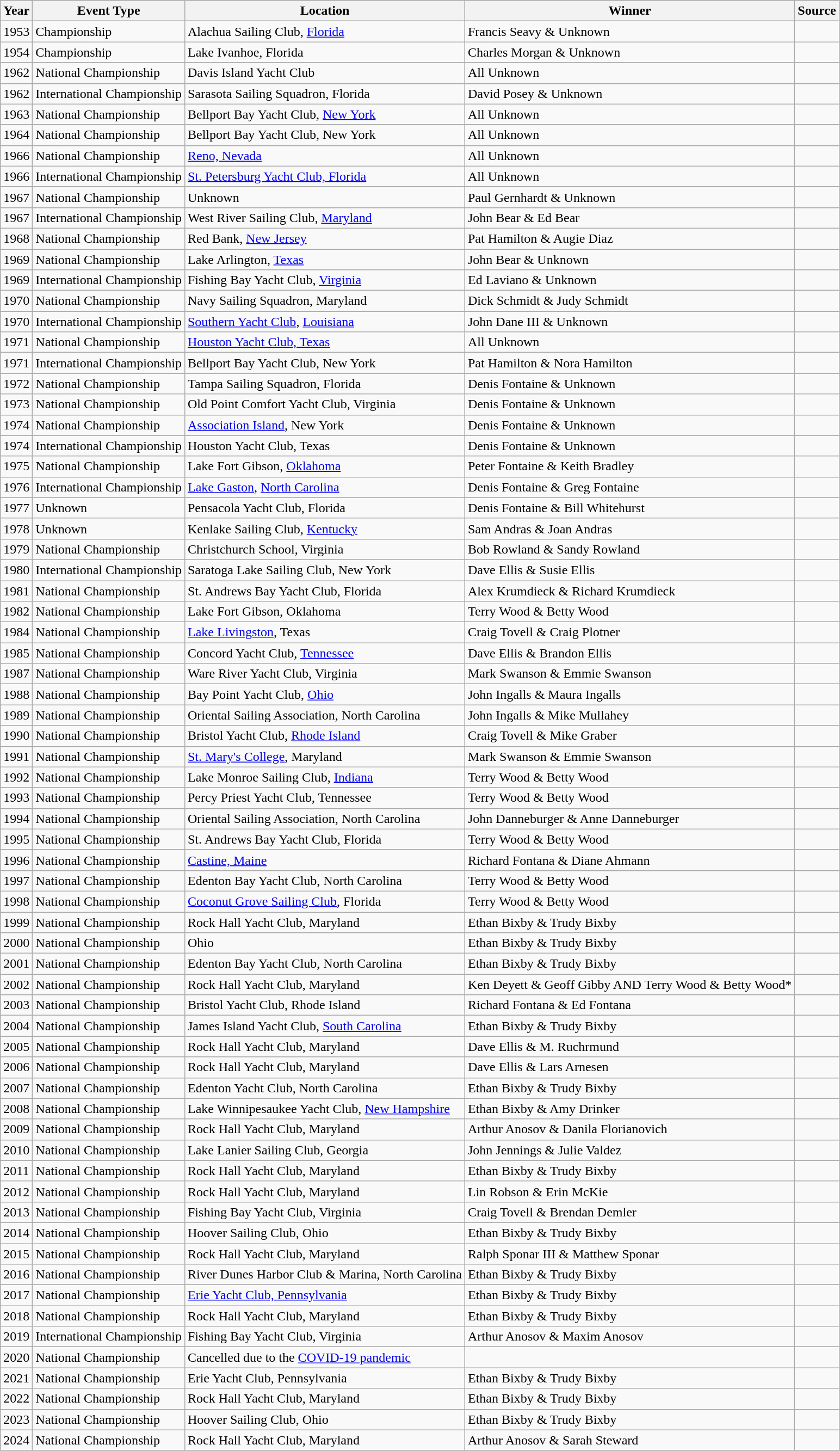<table class="wikitable">
<tr>
<th>Year</th>
<th>Event Type</th>
<th>Location</th>
<th>Winner</th>
<th>Source</th>
</tr>
<tr>
<td>1953</td>
<td>Championship</td>
<td>Alachua Sailing Club, <a href='#'>Florida</a></td>
<td>Francis Seavy & Unknown</td>
<td></td>
</tr>
<tr>
<td>1954</td>
<td>Championship</td>
<td>Lake Ivanhoe, Florida</td>
<td>Charles Morgan & Unknown</td>
<td></td>
</tr>
<tr>
<td>1962</td>
<td>National Championship</td>
<td>Davis Island Yacht Club</td>
<td>All Unknown</td>
<td></td>
</tr>
<tr>
<td>1962</td>
<td>International Championship</td>
<td>Sarasota Sailing Squadron, Florida</td>
<td>David Posey & Unknown</td>
<td></td>
</tr>
<tr>
<td>1963</td>
<td>National Championship</td>
<td>Bellport Bay Yacht Club, <a href='#'>New York</a></td>
<td>All Unknown</td>
<td></td>
</tr>
<tr>
<td>1964</td>
<td>National Championship</td>
<td>Bellport Bay Yacht Club, New York</td>
<td>All Unknown</td>
<td></td>
</tr>
<tr>
<td>1966</td>
<td>National Championship</td>
<td><a href='#'>Reno, Nevada</a></td>
<td>All Unknown</td>
<td></td>
</tr>
<tr>
<td>1966</td>
<td>International Championship</td>
<td><a href='#'>St. Petersburg Yacht Club, Florida</a></td>
<td>All Unknown</td>
<td></td>
</tr>
<tr>
<td>1967</td>
<td>National Championship</td>
<td>Unknown</td>
<td>Paul Gernhardt & Unknown</td>
<td></td>
</tr>
<tr>
<td>1967</td>
<td>International Championship</td>
<td>West River Sailing Club, <a href='#'>Maryland</a></td>
<td>John Bear & Ed Bear</td>
<td></td>
</tr>
<tr>
<td>1968</td>
<td>National Championship</td>
<td>Red Bank, <a href='#'>New Jersey</a></td>
<td>Pat Hamilton & Augie Diaz</td>
<td></td>
</tr>
<tr>
<td>1969</td>
<td>National Championship</td>
<td>Lake Arlington, <a href='#'>Texas</a></td>
<td>John Bear & Unknown</td>
<td></td>
</tr>
<tr>
<td>1969</td>
<td>International Championship</td>
<td>Fishing Bay Yacht Club, <a href='#'>Virginia</a></td>
<td>Ed Laviano & Unknown</td>
<td></td>
</tr>
<tr>
<td>1970</td>
<td>National Championship</td>
<td>Navy Sailing Squadron, Maryland</td>
<td>Dick Schmidt & Judy Schmidt</td>
<td></td>
</tr>
<tr>
<td>1970</td>
<td>International Championship</td>
<td><a href='#'>Southern Yacht Club</a>, <a href='#'>Louisiana</a></td>
<td>John Dane III & Unknown</td>
<td></td>
</tr>
<tr>
<td>1971</td>
<td>National Championship</td>
<td><a href='#'>Houston Yacht Club, Texas</a></td>
<td>All Unknown</td>
<td></td>
</tr>
<tr>
<td>1971</td>
<td>International Championship</td>
<td>Bellport Bay Yacht Club, New York</td>
<td>Pat Hamilton & Nora Hamilton</td>
<td></td>
</tr>
<tr>
<td>1972</td>
<td>National Championship</td>
<td>Tampa Sailing Squadron, Florida</td>
<td>Denis Fontaine & Unknown</td>
<td></td>
</tr>
<tr>
<td>1973</td>
<td>National Championship</td>
<td>Old Point Comfort Yacht Club, Virginia</td>
<td>Denis Fontaine & Unknown</td>
<td></td>
</tr>
<tr>
<td>1974</td>
<td>National Championship</td>
<td><a href='#'>Association Island</a>, New York</td>
<td>Denis Fontaine & Unknown</td>
<td></td>
</tr>
<tr>
<td>1974</td>
<td>International Championship</td>
<td>Houston Yacht Club, Texas</td>
<td>Denis Fontaine & Unknown</td>
<td></td>
</tr>
<tr>
<td>1975</td>
<td>National Championship</td>
<td>Lake Fort Gibson, <a href='#'>Oklahoma</a></td>
<td>Peter Fontaine & Keith Bradley</td>
<td></td>
</tr>
<tr>
<td>1976</td>
<td>International Championship</td>
<td><a href='#'>Lake Gaston</a>, <a href='#'>North Carolina</a></td>
<td>Denis Fontaine & Greg Fontaine</td>
<td></td>
</tr>
<tr>
<td>1977</td>
<td>Unknown</td>
<td>Pensacola Yacht Club, Florida</td>
<td>Denis Fontaine & Bill Whitehurst</td>
<td></td>
</tr>
<tr>
<td>1978</td>
<td>Unknown</td>
<td>Kenlake Sailing Club, <a href='#'>Kentucky</a></td>
<td>Sam Andras & Joan Andras</td>
<td></td>
</tr>
<tr>
<td>1979</td>
<td>National Championship</td>
<td>Christchurch School, Virginia</td>
<td>Bob Rowland & Sandy Rowland</td>
<td></td>
</tr>
<tr>
<td>1980</td>
<td>International Championship</td>
<td>Saratoga Lake Sailing Club, New York</td>
<td>Dave Ellis & Susie Ellis</td>
<td></td>
</tr>
<tr>
<td>1981</td>
<td>National Championship</td>
<td>St. Andrews Bay Yacht Club, Florida</td>
<td>Alex Krumdieck & Richard Krumdieck</td>
<td></td>
</tr>
<tr>
<td>1982</td>
<td>National Championship</td>
<td>Lake Fort Gibson, Oklahoma</td>
<td>Terry Wood & Betty Wood</td>
<td></td>
</tr>
<tr>
<td>1984</td>
<td>National Championship</td>
<td><a href='#'>Lake Livingston</a>, Texas</td>
<td>Craig Tovell & Craig Plotner</td>
<td></td>
</tr>
<tr>
<td>1985</td>
<td>National Championship</td>
<td>Concord Yacht Club, <a href='#'>Tennessee</a></td>
<td>Dave Ellis & Brandon Ellis</td>
<td></td>
</tr>
<tr>
<td>1987</td>
<td>National Championship</td>
<td>Ware River Yacht Club, Virginia</td>
<td>Mark Swanson & Emmie Swanson</td>
<td></td>
</tr>
<tr>
<td>1988</td>
<td>National Championship</td>
<td>Bay Point Yacht Club, <a href='#'>Ohio</a></td>
<td>John Ingalls & Maura Ingalls</td>
<td></td>
</tr>
<tr>
<td>1989</td>
<td>National Championship</td>
<td>Oriental Sailing Association, North Carolina</td>
<td>John Ingalls & Mike Mullahey</td>
<td></td>
</tr>
<tr>
<td>1990</td>
<td>National Championship</td>
<td>Bristol Yacht Club, <a href='#'>Rhode Island</a></td>
<td>Craig Tovell & Mike Graber</td>
<td></td>
</tr>
<tr>
<td>1991</td>
<td>National Championship</td>
<td><a href='#'>St. Mary's College</a>, Maryland</td>
<td>Mark Swanson & Emmie Swanson</td>
<td></td>
</tr>
<tr>
<td>1992</td>
<td>National Championship</td>
<td>Lake Monroe Sailing Club, <a href='#'>Indiana</a></td>
<td>Terry Wood & Betty Wood</td>
<td></td>
</tr>
<tr>
<td>1993</td>
<td>National Championship</td>
<td>Percy Priest Yacht Club, Tennessee</td>
<td>Terry Wood & Betty Wood</td>
<td></td>
</tr>
<tr>
<td>1994</td>
<td>National Championship</td>
<td>Oriental Sailing Association, North Carolina</td>
<td>John Danneburger & Anne Danneburger</td>
<td></td>
</tr>
<tr>
<td>1995</td>
<td>National Championship</td>
<td>St. Andrews Bay Yacht Club, Florida</td>
<td>Terry Wood & Betty Wood</td>
<td></td>
</tr>
<tr>
<td>1996</td>
<td>National Championship</td>
<td><a href='#'>Castine, Maine</a></td>
<td>Richard Fontana & Diane Ahmann</td>
<td></td>
</tr>
<tr>
<td>1997</td>
<td>National Championship</td>
<td>Edenton Bay Yacht Club, North Carolina</td>
<td>Terry Wood & Betty Wood</td>
<td></td>
</tr>
<tr>
<td>1998</td>
<td>National Championship</td>
<td><a href='#'>Coconut Grove Sailing Club</a>, Florida</td>
<td>Terry Wood & Betty Wood</td>
<td></td>
</tr>
<tr>
<td>1999</td>
<td>National Championship</td>
<td>Rock Hall Yacht Club, Maryland</td>
<td>Ethan Bixby & Trudy Bixby</td>
<td></td>
</tr>
<tr>
<td>2000</td>
<td>National Championship</td>
<td>Ohio</td>
<td>Ethan Bixby & Trudy Bixby</td>
<td></td>
</tr>
<tr>
<td>2001</td>
<td>National Championship</td>
<td>Edenton Bay Yacht Club, North Carolina</td>
<td>Ethan Bixby & Trudy Bixby</td>
<td></td>
</tr>
<tr>
<td>2002</td>
<td>National Championship</td>
<td>Rock Hall Yacht Club, Maryland</td>
<td>Ken Deyett & Geoff Gibby AND Terry Wood & Betty Wood*</td>
<td></td>
</tr>
<tr>
<td>2003</td>
<td>National Championship</td>
<td>Bristol Yacht Club, Rhode Island</td>
<td>Richard Fontana & Ed Fontana</td>
<td></td>
</tr>
<tr>
<td>2004</td>
<td>National Championship</td>
<td>James Island Yacht Club, <a href='#'>South Carolina</a></td>
<td>Ethan Bixby & Trudy Bixby</td>
<td></td>
</tr>
<tr>
<td>2005</td>
<td>National Championship</td>
<td>Rock Hall Yacht Club, Maryland</td>
<td>Dave Ellis & M. Ruchrmund</td>
<td></td>
</tr>
<tr>
<td>2006</td>
<td>National Championship</td>
<td>Rock Hall Yacht Club, Maryland</td>
<td>Dave Ellis & Lars Arnesen</td>
<td></td>
</tr>
<tr>
<td>2007</td>
<td>National Championship</td>
<td>Edenton Yacht Club, North Carolina</td>
<td>Ethan Bixby & Trudy Bixby</td>
<td></td>
</tr>
<tr>
<td>2008</td>
<td>National Championship</td>
<td>Lake Winnipesaukee Yacht Club, <a href='#'>New Hampshire</a></td>
<td>Ethan Bixby & Amy Drinker</td>
<td></td>
</tr>
<tr>
<td>2009</td>
<td>National Championship</td>
<td>Rock Hall Yacht Club, Maryland</td>
<td>Arthur Anosov & Danila Florianovich</td>
<td></td>
</tr>
<tr>
<td>2010</td>
<td>National Championship</td>
<td>Lake Lanier Sailing Club, Georgia</td>
<td>John Jennings & Julie Valdez</td>
<td></td>
</tr>
<tr>
<td>2011</td>
<td>National Championship</td>
<td>Rock Hall Yacht Club, Maryland</td>
<td>Ethan Bixby & Trudy Bixby</td>
<td></td>
</tr>
<tr>
<td>2012</td>
<td>National Championship</td>
<td>Rock Hall Yacht Club, Maryland</td>
<td>Lin Robson & Erin McKie</td>
<td></td>
</tr>
<tr>
<td>2013</td>
<td>National Championship</td>
<td>Fishing Bay Yacht Club, Virginia</td>
<td>Craig Tovell & Brendan Demler</td>
<td></td>
</tr>
<tr>
<td>2014</td>
<td>National Championship</td>
<td>Hoover Sailing Club, Ohio</td>
<td>Ethan Bixby & Trudy Bixby</td>
<td></td>
</tr>
<tr>
<td>2015</td>
<td>National Championship</td>
<td>Rock Hall Yacht Club, Maryland</td>
<td>Ralph Sponar III & Matthew Sponar</td>
<td></td>
</tr>
<tr>
<td>2016</td>
<td>National Championship</td>
<td>River Dunes Harbor Club & Marina, North Carolina</td>
<td>Ethan Bixby & Trudy Bixby</td>
<td></td>
</tr>
<tr>
<td>2017</td>
<td>National Championship</td>
<td><a href='#'>Erie Yacht Club, Pennsylvania</a></td>
<td>Ethan Bixby & Trudy Bixby</td>
<td></td>
</tr>
<tr>
<td>2018</td>
<td>National Championship</td>
<td>Rock Hall Yacht Club, Maryland</td>
<td>Ethan Bixby & Trudy Bixby</td>
<td></td>
</tr>
<tr>
<td>2019</td>
<td>International Championship</td>
<td>Fishing Bay Yacht Club, Virginia</td>
<td>Arthur Anosov & Maxim Anosov</td>
<td></td>
</tr>
<tr>
<td>2020</td>
<td>National Championship</td>
<td>Cancelled due to the <a href='#'>COVID-19 pandemic</a></td>
<td></td>
<td></td>
</tr>
<tr>
<td>2021</td>
<td>National Championship</td>
<td>Erie Yacht Club, Pennsylvania</td>
<td>Ethan Bixby & Trudy Bixby</td>
<td></td>
</tr>
<tr>
<td>2022</td>
<td>National Championship</td>
<td>Rock Hall Yacht Club, Maryland</td>
<td>Ethan Bixby & Trudy Bixby</td>
<td></td>
</tr>
<tr>
<td>2023</td>
<td>National Championship</td>
<td>Hoover Sailing Club, Ohio</td>
<td>Ethan Bixby & Trudy Bixby</td>
<td></td>
</tr>
<tr>
<td>2024</td>
<td>National Championship</td>
<td>Rock Hall Yacht Club, Maryland</td>
<td>Arthur Anosov & Sarah Steward</td>
<td></td>
</tr>
</table>
